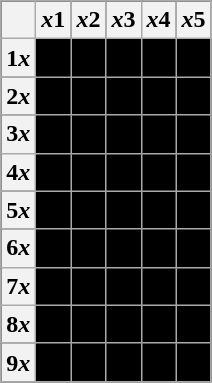<table class="wikitable" style="background-color:#000000;">
<tr --->
<th> </th>
<th><em>x</em>1</th>
<th><em>x</em>2</th>
<th><em>x</em>3</th>
<th><em>x</em>4</th>
<th><em>x</em>5</th>
</tr>
<tr>
<th>1<em>x</em></th>
<td></td>
<td></td>
<td></td>
<td></td>
<td></td>
</tr>
<tr>
<th>2<em>x</em></th>
<td></td>
<td></td>
<td></td>
<td></td>
<td></td>
</tr>
<tr>
<th>3<em>x</em></th>
<td></td>
<td></td>
<td></td>
<td></td>
<td></td>
</tr>
<tr>
<th>4<em>x</em></th>
<td></td>
<td></td>
<td></td>
<td></td>
<td></td>
</tr>
<tr>
<th>5<em>x</em></th>
<td></td>
<td></td>
<td></td>
<td></td>
<td></td>
</tr>
<tr>
<th>6<em>x</em></th>
<td></td>
<td></td>
<td></td>
<td></td>
<td></td>
</tr>
<tr>
<th>7<em>x</em></th>
<td></td>
<td></td>
<td></td>
<td></td>
<td></td>
</tr>
<tr>
<th>8<em>x</em></th>
<td></td>
<td></td>
<td></td>
<td></td>
<td></td>
</tr>
<tr>
<th>9<em>x</em></th>
<td></td>
<td></td>
<td></td>
<td></td>
<td></td>
</tr>
<tr --->
</tr>
</table>
